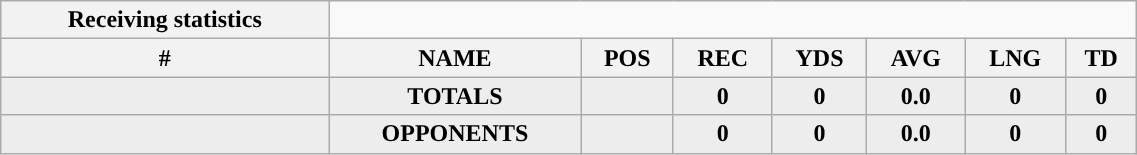<table style="width:60%; text-align:center;" class="wikitable collapsible collapsed">
<tr>
<th style="text-align:center; ">Receiving statistics</th>
</tr>
<tr>
<th>#</th>
<th>NAME</th>
<th>POS</th>
<th>REC</th>
<th>YDS</th>
<th>AVG</th>
<th>LNG</th>
<th>TD</th>
</tr>
<tr style="background-color:#ededed;">
<td></td>
<td><strong>TOTALS</strong></td>
<td></td>
<td><strong>0</strong></td>
<td><strong>0</strong></td>
<td><strong>0.0</strong></td>
<td><strong>0</strong></td>
<td><strong>0</strong></td>
</tr>
<tr style="background-color:#ededed;">
<td></td>
<td><strong>OPPONENTS</strong></td>
<td></td>
<td><strong>0</strong></td>
<td><strong>0</strong></td>
<td><strong>0.0</strong></td>
<td><strong>0</strong></td>
<td><strong>0</strong></td>
</tr>
</table>
